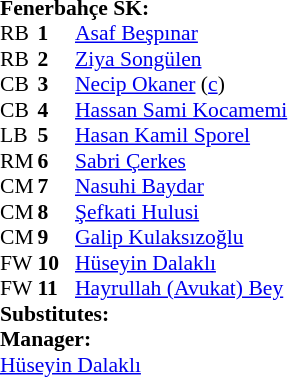<table style="font-size: 90%" cellspacing="0" cellpadding="0">
<tr>
<td colspan="4"><strong>Fenerbahçe SK:</strong></td>
</tr>
<tr>
<th width="25"></th>
<th width="25"></th>
</tr>
<tr>
<td>RB</td>
<td><strong>1</strong></td>
<td> <a href='#'>Asaf Beşpınar</a></td>
</tr>
<tr>
<td>RB</td>
<td><strong>2</strong></td>
<td> <a href='#'>Ziya Songülen</a></td>
</tr>
<tr>
<td>CB</td>
<td><strong>3</strong></td>
<td> <a href='#'>Necip Okaner</a> (<a href='#'>c</a>)</td>
</tr>
<tr>
<td>CB</td>
<td><strong>4</strong></td>
<td> <a href='#'>Hassan Sami Kocamemi</a></td>
</tr>
<tr>
<td>LB</td>
<td><strong>5</strong></td>
<td> <a href='#'>Hasan Kamil Sporel</a></td>
</tr>
<tr>
<td>RM</td>
<td><strong>6</strong></td>
<td> <a href='#'>Sabri Çerkes</a></td>
</tr>
<tr>
<td>CM</td>
<td><strong>7</strong></td>
<td> <a href='#'>Nasuhi Baydar</a></td>
</tr>
<tr>
<td>CM</td>
<td><strong>8</strong></td>
<td> <a href='#'>Şefkati Hulusi</a></td>
</tr>
<tr>
<td>CM</td>
<td><strong>9</strong></td>
<td> <a href='#'>Galip Kulaksızoğlu</a></td>
</tr>
<tr>
<td>FW</td>
<td><strong>10</strong></td>
<td> <a href='#'>Hüseyin Dalaklı</a></td>
</tr>
<tr>
<td>FW</td>
<td><strong>11</strong></td>
<td> <a href='#'>Hayrullah (Avukat) Bey</a></td>
</tr>
<tr>
<td colspan=4><strong>Substitutes:</strong></td>
</tr>
<tr>
<td colspan=4><strong>Manager:</strong></td>
</tr>
<tr>
<td colspan="4"> <a href='#'>Hüseyin Dalaklı</a></td>
</tr>
</table>
